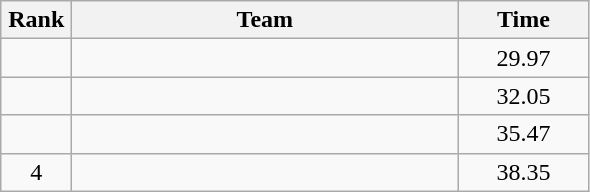<table class=wikitable style="text-align:center">
<tr>
<th width=40>Rank</th>
<th width=250>Team</th>
<th width=80>Time</th>
</tr>
<tr>
<td></td>
<td align=left></td>
<td>29.97</td>
</tr>
<tr>
<td></td>
<td align=left></td>
<td>32.05</td>
</tr>
<tr>
<td></td>
<td align=left></td>
<td>35.47</td>
</tr>
<tr>
<td>4</td>
<td align=left></td>
<td>38.35</td>
</tr>
</table>
